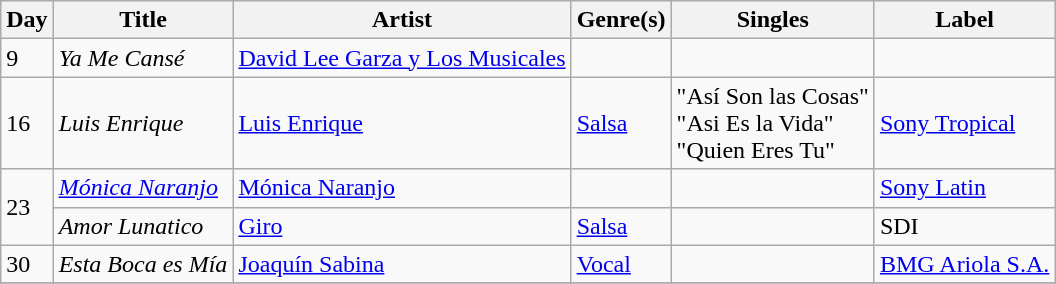<table class="wikitable sortable" style="text-align: left;">
<tr>
<th>Day</th>
<th>Title</th>
<th>Artist</th>
<th>Genre(s)</th>
<th>Singles</th>
<th>Label</th>
</tr>
<tr>
<td>9</td>
<td><em>Ya Me Cansé</em></td>
<td><a href='#'>David Lee Garza y Los Musicales</a></td>
<td></td>
<td></td>
<td></td>
</tr>
<tr>
<td>16</td>
<td><em>Luis Enrique</em></td>
<td><a href='#'>Luis Enrique</a></td>
<td><a href='#'>Salsa</a></td>
<td>"Así Son las Cosas"<br>"Asi Es la Vida"<br>"Quien Eres Tu"</td>
<td><a href='#'>Sony Tropical</a></td>
</tr>
<tr>
<td rowspan="2">23</td>
<td><em><a href='#'>Mónica Naranjo</a></em></td>
<td><a href='#'>Mónica Naranjo</a></td>
<td></td>
<td></td>
<td><a href='#'>Sony Latin</a></td>
</tr>
<tr>
<td><em>Amor Lunatico</em></td>
<td><a href='#'>Giro</a></td>
<td><a href='#'>Salsa</a></td>
<td></td>
<td>SDI</td>
</tr>
<tr>
<td>30</td>
<td><em>Esta Boca es Mía</em></td>
<td><a href='#'>Joaquín Sabina</a></td>
<td><a href='#'>Vocal</a></td>
<td></td>
<td><a href='#'>BMG Ariola S.A.</a></td>
</tr>
<tr>
</tr>
</table>
